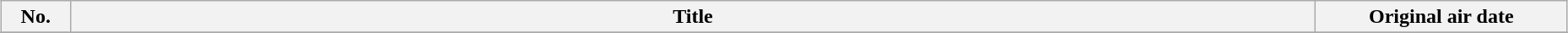<table class="wikitable plainrowheaders" style="width:98%; margin:auto; background:#FFF;">
<tr>
<th style="width:3em;">No.</th>
<th>Title</th>
<th style="width:12em;">Original air date</th>
</tr>
<tr>
</tr>
</table>
